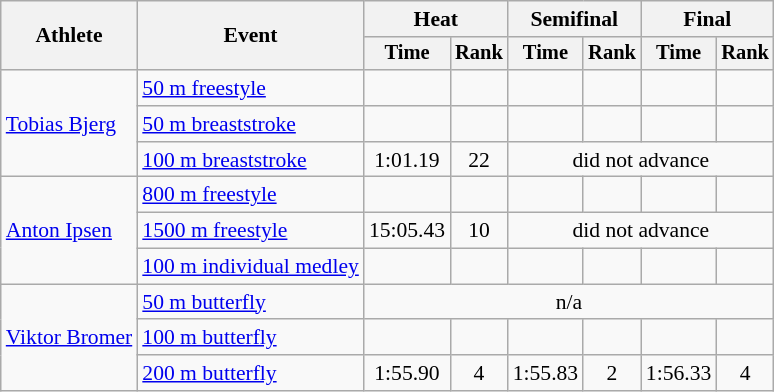<table class=wikitable style="font-size:90%">
<tr>
<th rowspan="2">Athlete</th>
<th rowspan="2">Event</th>
<th colspan="2">Heat</th>
<th colspan="2">Semifinal</th>
<th colspan="2">Final</th>
</tr>
<tr style="font-size:95%">
<th>Time</th>
<th>Rank</th>
<th>Time</th>
<th>Rank</th>
<th>Time</th>
<th>Rank</th>
</tr>
<tr align=center>
<td align=left rowspan=3><a href='#'>Tobias Bjerg</a></td>
<td align=left><a href='#'>50 m freestyle</a></td>
<td></td>
<td></td>
<td></td>
<td></td>
<td></td>
<td></td>
</tr>
<tr align=center>
<td align=left><a href='#'>50 m breaststroke</a></td>
<td></td>
<td></td>
<td></td>
<td></td>
<td></td>
<td></td>
</tr>
<tr align=center>
<td align=left><a href='#'>100 m breaststroke</a></td>
<td>1:01.19</td>
<td>22</td>
<td colspan=4>did not advance</td>
</tr>
<tr align=center>
<td align=left rowspan=3><a href='#'>Anton Ipsen</a></td>
<td align=left><a href='#'>800 m freestyle</a></td>
<td></td>
<td></td>
<td></td>
<td></td>
<td></td>
<td></td>
</tr>
<tr align=center>
<td align=left><a href='#'>1500 m freestyle</a></td>
<td>15:05.43</td>
<td>10</td>
<td colspan=4>did not advance</td>
</tr>
<tr align=center>
<td align=left><a href='#'>100 m individual medley</a></td>
<td></td>
<td></td>
<td></td>
<td></td>
<td></td>
<td></td>
</tr>
<tr align=center>
<td align=left rowspan=3><a href='#'>Viktor Bromer</a></td>
<td align=left><a href='#'>50 m butterfly</a></td>
<td colspan=6>n/a</td>
</tr>
<tr align=center>
<td align=left><a href='#'>100 m butterfly</a></td>
<td></td>
<td></td>
<td></td>
<td></td>
<td></td>
<td></td>
</tr>
<tr align=center>
<td align=left><a href='#'>200 m butterfly</a></td>
<td>1:55.90</td>
<td>4</td>
<td>1:55.83</td>
<td>2</td>
<td>1:56.33</td>
<td>4</td>
</tr>
</table>
